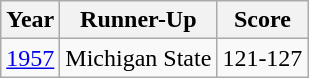<table class="wikitable">
<tr>
<th>Year</th>
<th>Runner-Up</th>
<th>Score</th>
</tr>
<tr>
<td><a href='#'>1957</a></td>
<td>Michigan State</td>
<td>121-127</td>
</tr>
</table>
